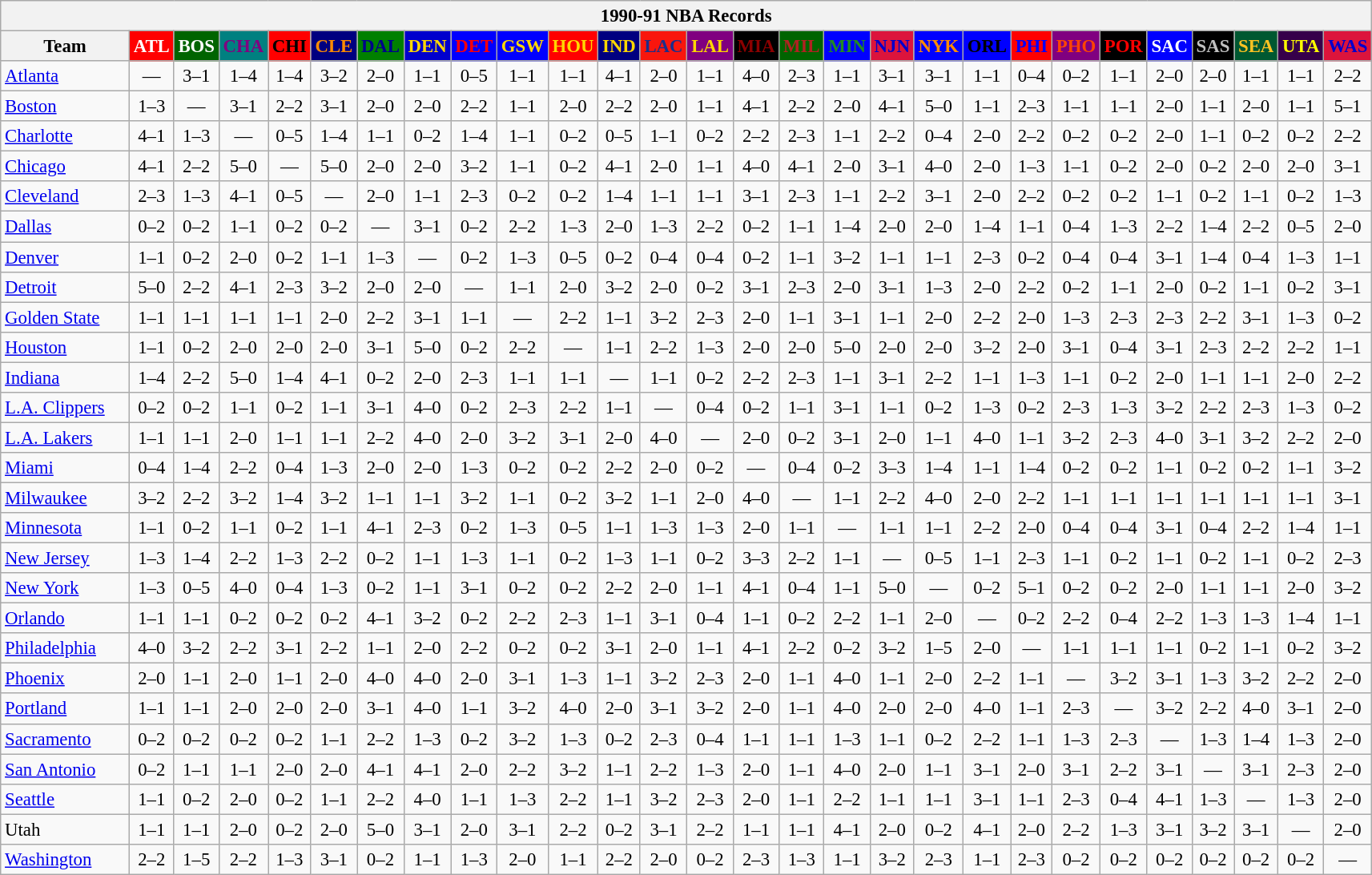<table class="wikitable" style="font-size:95%; text-align:center;">
<tr>
<th colspan=28>1990-91 NBA Records</th>
</tr>
<tr>
<th width=100>Team</th>
<th style="background:#FF0000;color:#FFFFFF;width=35">ATL</th>
<th style="background:#006400;color:#FFFFFF;width=35">BOS</th>
<th style="background:#008080;color:#800080;width=35">CHA</th>
<th style="background:#FF0000;color:#000000;width=35">CHI</th>
<th style="background:#000080;color:#FF8C00;width=35">CLE</th>
<th style="background:#008000;color:#00008B;width=35">DAL</th>
<th style="background:#0000CD;color:#FFD700;width=35">DEN</th>
<th style="background:#0000FF;color:#FF0000;width=35">DET</th>
<th style="background:#0000FF;color:#FFD700;width=35">GSW</th>
<th style="background:#FF0000;color:#FFD700;width=35">HOU</th>
<th style="background:#000080;color:#FFD700;width=35">IND</th>
<th style="background:#F9160D;color:#1A2E8B;width=35">LAC</th>
<th style="background:#800080;color:#FFD700;width=35">LAL</th>
<th style="background:#000000;color:#8B0000;width=35">MIA</th>
<th style="background:#006400;color:#B22222;width=35">MIL</th>
<th style="background:#0000FF;color:#228B22;width=35">MIN</th>
<th style="background:#DC143C;color:#0000CD;width=35">NJN</th>
<th style="background:#0000FF;color:#FF8C00;width=35">NYK</th>
<th style="background:#0000FF;color:#000000;width=35">ORL</th>
<th style="background:#FF0000;color:#0000FF;width=35">PHI</th>
<th style="background:#800080;color:#FF4500;width=35">PHO</th>
<th style="background:#000000;color:#FF0000;width=35">POR</th>
<th style="background:#0000FF;color:#FFFFFF;width=35">SAC</th>
<th style="background:#000000;color:#C0C0C0;width=35">SAS</th>
<th style="background:#005831;color:#FFC322;width=35">SEA</th>
<th style="background:#36004A;color:#FFFF00;width=35">UTA</th>
<th style="background:#DC143C;color:#0000CD;width=35">WAS</th>
</tr>
<tr>
<td style="text-align:left;"><a href='#'>Atlanta</a></td>
<td>—</td>
<td>3–1</td>
<td>1–4</td>
<td>1–4</td>
<td>3–2</td>
<td>2–0</td>
<td>1–1</td>
<td>0–5</td>
<td>1–1</td>
<td>1–1</td>
<td>4–1</td>
<td>2–0</td>
<td>1–1</td>
<td>4–0</td>
<td>2–3</td>
<td>1–1</td>
<td>3–1</td>
<td>3–1</td>
<td>1–1</td>
<td>0–4</td>
<td>0–2</td>
<td>1–1</td>
<td>2–0</td>
<td>2–0</td>
<td>1–1</td>
<td>1–1</td>
<td>2–2</td>
</tr>
<tr>
<td style="text-align:left;"><a href='#'>Boston</a></td>
<td>1–3</td>
<td>—</td>
<td>3–1</td>
<td>2–2</td>
<td>3–1</td>
<td>2–0</td>
<td>2–0</td>
<td>2–2</td>
<td>1–1</td>
<td>2–0</td>
<td>2–2</td>
<td>2–0</td>
<td>1–1</td>
<td>4–1</td>
<td>2–2</td>
<td>2–0</td>
<td>4–1</td>
<td>5–0</td>
<td>1–1</td>
<td>2–3</td>
<td>1–1</td>
<td>1–1</td>
<td>2–0</td>
<td>1–1</td>
<td>2–0</td>
<td>1–1</td>
<td>5–1</td>
</tr>
<tr>
<td style="text-align:left;"><a href='#'>Charlotte</a></td>
<td>4–1</td>
<td>1–3</td>
<td>—</td>
<td>0–5</td>
<td>1–4</td>
<td>1–1</td>
<td>0–2</td>
<td>1–4</td>
<td>1–1</td>
<td>0–2</td>
<td>0–5</td>
<td>1–1</td>
<td>0–2</td>
<td>2–2</td>
<td>2–3</td>
<td>1–1</td>
<td>2–2</td>
<td>0–4</td>
<td>2–0</td>
<td>2–2</td>
<td>0–2</td>
<td>0–2</td>
<td>2–0</td>
<td>1–1</td>
<td>0–2</td>
<td>0–2</td>
<td>2–2</td>
</tr>
<tr>
<td style="text-align:left;"><a href='#'>Chicago</a></td>
<td>4–1</td>
<td>2–2</td>
<td>5–0</td>
<td>—</td>
<td>5–0</td>
<td>2–0</td>
<td>2–0</td>
<td>3–2</td>
<td>1–1</td>
<td>0–2</td>
<td>4–1</td>
<td>2–0</td>
<td>1–1</td>
<td>4–0</td>
<td>4–1</td>
<td>2–0</td>
<td>3–1</td>
<td>4–0</td>
<td>2–0</td>
<td>1–3</td>
<td>1–1</td>
<td>0–2</td>
<td>2–0</td>
<td>0–2</td>
<td>2–0</td>
<td>2–0</td>
<td>3–1</td>
</tr>
<tr>
<td style="text-align:left;"><a href='#'>Cleveland</a></td>
<td>2–3</td>
<td>1–3</td>
<td>4–1</td>
<td>0–5</td>
<td>—</td>
<td>2–0</td>
<td>1–1</td>
<td>2–3</td>
<td>0–2</td>
<td>0–2</td>
<td>1–4</td>
<td>1–1</td>
<td>1–1</td>
<td>3–1</td>
<td>2–3</td>
<td>1–1</td>
<td>2–2</td>
<td>3–1</td>
<td>2–0</td>
<td>2–2</td>
<td>0–2</td>
<td>0–2</td>
<td>1–1</td>
<td>0–2</td>
<td>1–1</td>
<td>0–2</td>
<td>1–3</td>
</tr>
<tr>
<td style="text-align:left;"><a href='#'>Dallas</a></td>
<td>0–2</td>
<td>0–2</td>
<td>1–1</td>
<td>0–2</td>
<td>0–2</td>
<td>—</td>
<td>3–1</td>
<td>0–2</td>
<td>2–2</td>
<td>1–3</td>
<td>2–0</td>
<td>1–3</td>
<td>2–2</td>
<td>0–2</td>
<td>1–1</td>
<td>1–4</td>
<td>2–0</td>
<td>2–0</td>
<td>1–4</td>
<td>1–1</td>
<td>0–4</td>
<td>1–3</td>
<td>2–2</td>
<td>1–4</td>
<td>2–2</td>
<td>0–5</td>
<td>2–0</td>
</tr>
<tr>
<td style="text-align:left;"><a href='#'>Denver</a></td>
<td>1–1</td>
<td>0–2</td>
<td>2–0</td>
<td>0–2</td>
<td>1–1</td>
<td>1–3</td>
<td>—</td>
<td>0–2</td>
<td>1–3</td>
<td>0–5</td>
<td>0–2</td>
<td>0–4</td>
<td>0–4</td>
<td>0–2</td>
<td>1–1</td>
<td>3–2</td>
<td>1–1</td>
<td>1–1</td>
<td>2–3</td>
<td>0–2</td>
<td>0–4</td>
<td>0–4</td>
<td>3–1</td>
<td>1–4</td>
<td>0–4</td>
<td>1–3</td>
<td>1–1</td>
</tr>
<tr>
<td style="text-align:left;"><a href='#'>Detroit</a></td>
<td>5–0</td>
<td>2–2</td>
<td>4–1</td>
<td>2–3</td>
<td>3–2</td>
<td>2–0</td>
<td>2–0</td>
<td>—</td>
<td>1–1</td>
<td>2–0</td>
<td>3–2</td>
<td>2–0</td>
<td>0–2</td>
<td>3–1</td>
<td>2–3</td>
<td>2–0</td>
<td>3–1</td>
<td>1–3</td>
<td>2–0</td>
<td>2–2</td>
<td>0–2</td>
<td>1–1</td>
<td>2–0</td>
<td>0–2</td>
<td>1–1</td>
<td>0–2</td>
<td>3–1</td>
</tr>
<tr>
<td style="text-align:left;"><a href='#'>Golden State</a></td>
<td>1–1</td>
<td>1–1</td>
<td>1–1</td>
<td>1–1</td>
<td>2–0</td>
<td>2–2</td>
<td>3–1</td>
<td>1–1</td>
<td>—</td>
<td>2–2</td>
<td>1–1</td>
<td>3–2</td>
<td>2–3</td>
<td>2–0</td>
<td>1–1</td>
<td>3–1</td>
<td>1–1</td>
<td>2–0</td>
<td>2–2</td>
<td>2–0</td>
<td>1–3</td>
<td>2–3</td>
<td>2–3</td>
<td>2–2</td>
<td>3–1</td>
<td>1–3</td>
<td>0–2</td>
</tr>
<tr>
<td style="text-align:left;"><a href='#'>Houston</a></td>
<td>1–1</td>
<td>0–2</td>
<td>2–0</td>
<td>2–0</td>
<td>2–0</td>
<td>3–1</td>
<td>5–0</td>
<td>0–2</td>
<td>2–2</td>
<td>—</td>
<td>1–1</td>
<td>2–2</td>
<td>1–3</td>
<td>2–0</td>
<td>2–0</td>
<td>5–0</td>
<td>2–0</td>
<td>2–0</td>
<td>3–2</td>
<td>2–0</td>
<td>3–1</td>
<td>0–4</td>
<td>3–1</td>
<td>2–3</td>
<td>2–2</td>
<td>2–2</td>
<td>1–1</td>
</tr>
<tr>
<td style="text-align:left;"><a href='#'>Indiana</a></td>
<td>1–4</td>
<td>2–2</td>
<td>5–0</td>
<td>1–4</td>
<td>4–1</td>
<td>0–2</td>
<td>2–0</td>
<td>2–3</td>
<td>1–1</td>
<td>1–1</td>
<td>—</td>
<td>1–1</td>
<td>0–2</td>
<td>2–2</td>
<td>2–3</td>
<td>1–1</td>
<td>3–1</td>
<td>2–2</td>
<td>1–1</td>
<td>1–3</td>
<td>1–1</td>
<td>0–2</td>
<td>2–0</td>
<td>1–1</td>
<td>1–1</td>
<td>2–0</td>
<td>2–2</td>
</tr>
<tr>
<td style="text-align:left;"><a href='#'>L.A. Clippers</a></td>
<td>0–2</td>
<td>0–2</td>
<td>1–1</td>
<td>0–2</td>
<td>1–1</td>
<td>3–1</td>
<td>4–0</td>
<td>0–2</td>
<td>2–3</td>
<td>2–2</td>
<td>1–1</td>
<td>—</td>
<td>0–4</td>
<td>0–2</td>
<td>1–1</td>
<td>3–1</td>
<td>1–1</td>
<td>0–2</td>
<td>1–3</td>
<td>0–2</td>
<td>2–3</td>
<td>1–3</td>
<td>3–2</td>
<td>2–2</td>
<td>2–3</td>
<td>1–3</td>
<td>0–2</td>
</tr>
<tr>
<td style="text-align:left;"><a href='#'>L.A. Lakers</a></td>
<td>1–1</td>
<td>1–1</td>
<td>2–0</td>
<td>1–1</td>
<td>1–1</td>
<td>2–2</td>
<td>4–0</td>
<td>2–0</td>
<td>3–2</td>
<td>3–1</td>
<td>2–0</td>
<td>4–0</td>
<td>—</td>
<td>2–0</td>
<td>0–2</td>
<td>3–1</td>
<td>2–0</td>
<td>1–1</td>
<td>4–0</td>
<td>1–1</td>
<td>3–2</td>
<td>2–3</td>
<td>4–0</td>
<td>3–1</td>
<td>3–2</td>
<td>2–2</td>
<td>2–0</td>
</tr>
<tr>
<td style="text-align:left;"><a href='#'>Miami</a></td>
<td>0–4</td>
<td>1–4</td>
<td>2–2</td>
<td>0–4</td>
<td>1–3</td>
<td>2–0</td>
<td>2–0</td>
<td>1–3</td>
<td>0–2</td>
<td>0–2</td>
<td>2–2</td>
<td>2–0</td>
<td>0–2</td>
<td>—</td>
<td>0–4</td>
<td>0–2</td>
<td>3–3</td>
<td>1–4</td>
<td>1–1</td>
<td>1–4</td>
<td>0–2</td>
<td>0–2</td>
<td>1–1</td>
<td>0–2</td>
<td>0–2</td>
<td>1–1</td>
<td>3–2</td>
</tr>
<tr>
<td style="text-align:left;"><a href='#'>Milwaukee</a></td>
<td>3–2</td>
<td>2–2</td>
<td>3–2</td>
<td>1–4</td>
<td>3–2</td>
<td>1–1</td>
<td>1–1</td>
<td>3–2</td>
<td>1–1</td>
<td>0–2</td>
<td>3–2</td>
<td>1–1</td>
<td>2–0</td>
<td>4–0</td>
<td>—</td>
<td>1–1</td>
<td>2–2</td>
<td>4–0</td>
<td>2–0</td>
<td>2–2</td>
<td>1–1</td>
<td>1–1</td>
<td>1–1</td>
<td>1–1</td>
<td>1–1</td>
<td>1–1</td>
<td>3–1</td>
</tr>
<tr>
<td style="text-align:left;"><a href='#'>Minnesota</a></td>
<td>1–1</td>
<td>0–2</td>
<td>1–1</td>
<td>0–2</td>
<td>1–1</td>
<td>4–1</td>
<td>2–3</td>
<td>0–2</td>
<td>1–3</td>
<td>0–5</td>
<td>1–1</td>
<td>1–3</td>
<td>1–3</td>
<td>2–0</td>
<td>1–1</td>
<td>—</td>
<td>1–1</td>
<td>1–1</td>
<td>2–2</td>
<td>2–0</td>
<td>0–4</td>
<td>0–4</td>
<td>3–1</td>
<td>0–4</td>
<td>2–2</td>
<td>1–4</td>
<td>1–1</td>
</tr>
<tr>
<td style="text-align:left;"><a href='#'>New Jersey</a></td>
<td>1–3</td>
<td>1–4</td>
<td>2–2</td>
<td>1–3</td>
<td>2–2</td>
<td>0–2</td>
<td>1–1</td>
<td>1–3</td>
<td>1–1</td>
<td>0–2</td>
<td>1–3</td>
<td>1–1</td>
<td>0–2</td>
<td>3–3</td>
<td>2–2</td>
<td>1–1</td>
<td>—</td>
<td>0–5</td>
<td>1–1</td>
<td>2–3</td>
<td>1–1</td>
<td>0–2</td>
<td>1–1</td>
<td>0–2</td>
<td>1–1</td>
<td>0–2</td>
<td>2–3</td>
</tr>
<tr>
<td style="text-align:left;"><a href='#'>New York</a></td>
<td>1–3</td>
<td>0–5</td>
<td>4–0</td>
<td>0–4</td>
<td>1–3</td>
<td>0–2</td>
<td>1–1</td>
<td>3–1</td>
<td>0–2</td>
<td>0–2</td>
<td>2–2</td>
<td>2–0</td>
<td>1–1</td>
<td>4–1</td>
<td>0–4</td>
<td>1–1</td>
<td>5–0</td>
<td>—</td>
<td>0–2</td>
<td>5–1</td>
<td>0–2</td>
<td>0–2</td>
<td>2–0</td>
<td>1–1</td>
<td>1–1</td>
<td>2–0</td>
<td>3–2</td>
</tr>
<tr>
<td style="text-align:left;"><a href='#'>Orlando</a></td>
<td>1–1</td>
<td>1–1</td>
<td>0–2</td>
<td>0–2</td>
<td>0–2</td>
<td>4–1</td>
<td>3–2</td>
<td>0–2</td>
<td>2–2</td>
<td>2–3</td>
<td>1–1</td>
<td>3–1</td>
<td>0–4</td>
<td>1–1</td>
<td>0–2</td>
<td>2–2</td>
<td>1–1</td>
<td>2–0</td>
<td>—</td>
<td>0–2</td>
<td>2–2</td>
<td>0–4</td>
<td>2–2</td>
<td>1–3</td>
<td>1–3</td>
<td>1–4</td>
<td>1–1</td>
</tr>
<tr>
<td style="text-align:left;"><a href='#'>Philadelphia</a></td>
<td>4–0</td>
<td>3–2</td>
<td>2–2</td>
<td>3–1</td>
<td>2–2</td>
<td>1–1</td>
<td>2–0</td>
<td>2–2</td>
<td>0–2</td>
<td>0–2</td>
<td>3–1</td>
<td>2–0</td>
<td>1–1</td>
<td>4–1</td>
<td>2–2</td>
<td>0–2</td>
<td>3–2</td>
<td>1–5</td>
<td>2–0</td>
<td>—</td>
<td>1–1</td>
<td>1–1</td>
<td>1–1</td>
<td>0–2</td>
<td>1–1</td>
<td>0–2</td>
<td>3–2</td>
</tr>
<tr>
<td style="text-align:left;"><a href='#'>Phoenix</a></td>
<td>2–0</td>
<td>1–1</td>
<td>2–0</td>
<td>1–1</td>
<td>2–0</td>
<td>4–0</td>
<td>4–0</td>
<td>2–0</td>
<td>3–1</td>
<td>1–3</td>
<td>1–1</td>
<td>3–2</td>
<td>2–3</td>
<td>2–0</td>
<td>1–1</td>
<td>4–0</td>
<td>1–1</td>
<td>2–0</td>
<td>2–2</td>
<td>1–1</td>
<td>—</td>
<td>3–2</td>
<td>3–1</td>
<td>1–3</td>
<td>3–2</td>
<td>2–2</td>
<td>2–0</td>
</tr>
<tr>
<td style="text-align:left;"><a href='#'>Portland</a></td>
<td>1–1</td>
<td>1–1</td>
<td>2–0</td>
<td>2–0</td>
<td>2–0</td>
<td>3–1</td>
<td>4–0</td>
<td>1–1</td>
<td>3–2</td>
<td>4–0</td>
<td>2–0</td>
<td>3–1</td>
<td>3–2</td>
<td>2–0</td>
<td>1–1</td>
<td>4–0</td>
<td>2–0</td>
<td>2–0</td>
<td>4–0</td>
<td>1–1</td>
<td>2–3</td>
<td>—</td>
<td>3–2</td>
<td>2–2</td>
<td>4–0</td>
<td>3–1</td>
<td>2–0</td>
</tr>
<tr>
<td style="text-align:left;"><a href='#'>Sacramento</a></td>
<td>0–2</td>
<td>0–2</td>
<td>0–2</td>
<td>0–2</td>
<td>1–1</td>
<td>2–2</td>
<td>1–3</td>
<td>0–2</td>
<td>3–2</td>
<td>1–3</td>
<td>0–2</td>
<td>2–3</td>
<td>0–4</td>
<td>1–1</td>
<td>1–1</td>
<td>1–3</td>
<td>1–1</td>
<td>0–2</td>
<td>2–2</td>
<td>1–1</td>
<td>1–3</td>
<td>2–3</td>
<td>—</td>
<td>1–3</td>
<td>1–4</td>
<td>1–3</td>
<td>2–0</td>
</tr>
<tr>
<td style="text-align:left;"><a href='#'>San Antonio</a></td>
<td>0–2</td>
<td>1–1</td>
<td>1–1</td>
<td>2–0</td>
<td>2–0</td>
<td>4–1</td>
<td>4–1</td>
<td>2–0</td>
<td>2–2</td>
<td>3–2</td>
<td>1–1</td>
<td>2–2</td>
<td>1–3</td>
<td>2–0</td>
<td>1–1</td>
<td>4–0</td>
<td>2–0</td>
<td>1–1</td>
<td>3–1</td>
<td>2–0</td>
<td>3–1</td>
<td>2–2</td>
<td>3–1</td>
<td>—</td>
<td>3–1</td>
<td>2–3</td>
<td>2–0</td>
</tr>
<tr>
<td style="text-align:left;"><a href='#'>Seattle</a></td>
<td>1–1</td>
<td>0–2</td>
<td>2–0</td>
<td>0–2</td>
<td>1–1</td>
<td>2–2</td>
<td>4–0</td>
<td>1–1</td>
<td>1–3</td>
<td>2–2</td>
<td>1–1</td>
<td>3–2</td>
<td>2–3</td>
<td>2–0</td>
<td>1–1</td>
<td>2–2</td>
<td>1–1</td>
<td>1–1</td>
<td>3–1</td>
<td>1–1</td>
<td>2–3</td>
<td>0–4</td>
<td>4–1</td>
<td>1–3</td>
<td>—</td>
<td>1–3</td>
<td>2–0</td>
</tr>
<tr>
<td style="text-align:left;">Utah</td>
<td>1–1</td>
<td>1–1</td>
<td>2–0</td>
<td>0–2</td>
<td>2–0</td>
<td>5–0</td>
<td>3–1</td>
<td>2–0</td>
<td>3–1</td>
<td>2–2</td>
<td>0–2</td>
<td>3–1</td>
<td>2–2</td>
<td>1–1</td>
<td>1–1</td>
<td>4–1</td>
<td>2–0</td>
<td>0–2</td>
<td>4–1</td>
<td>2–0</td>
<td>2–2</td>
<td>1–3</td>
<td>3–1</td>
<td>3–2</td>
<td>3–1</td>
<td>—</td>
<td>2–0</td>
</tr>
<tr>
<td style="text-align:left;"><a href='#'>Washington</a></td>
<td>2–2</td>
<td>1–5</td>
<td>2–2</td>
<td>1–3</td>
<td>3–1</td>
<td>0–2</td>
<td>1–1</td>
<td>1–3</td>
<td>2–0</td>
<td>1–1</td>
<td>2–2</td>
<td>2–0</td>
<td>0–2</td>
<td>2–3</td>
<td>1–3</td>
<td>1–1</td>
<td>3–2</td>
<td>2–3</td>
<td>1–1</td>
<td>2–3</td>
<td>0–2</td>
<td>0–2</td>
<td>0–2</td>
<td>0–2</td>
<td>0–2</td>
<td>0–2</td>
<td>—</td>
</tr>
</table>
